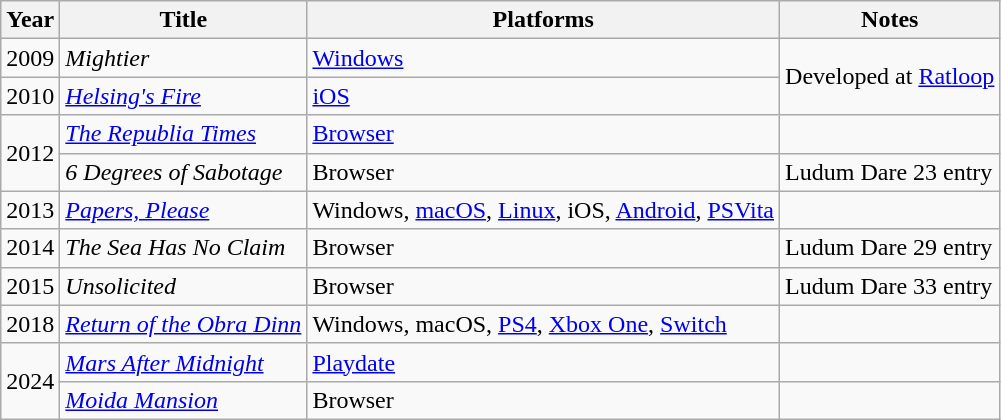<table class="wikitable sortable">
<tr>
<th>Year</th>
<th>Title</th>
<th>Platforms</th>
<th>Notes</th>
</tr>
<tr>
<td>2009</td>
<td><em>Mightier</em></td>
<td><a href='#'>Windows</a></td>
<td rowspan="2">Developed at <a href='#'>Ratloop</a></td>
</tr>
<tr>
<td>2010</td>
<td><em><a href='#'>Helsing's Fire</a></em></td>
<td><a href='#'>iOS</a></td>
</tr>
<tr>
<td rowspan="2">2012</td>
<td><em><a href='#'>The Republia Times</a></em></td>
<td><a href='#'>Browser</a></td>
<td></td>
</tr>
<tr>
<td><em>6 Degrees of Sabotage</em></td>
<td>Browser</td>
<td>Ludum Dare 23 entry</td>
</tr>
<tr>
<td>2013</td>
<td><em><a href='#'>Papers, Please</a></em></td>
<td>Windows, <a href='#'>macOS</a>, <a href='#'>Linux</a>, iOS, <a href='#'>Android</a>, <a href='#'>PSVita</a></td>
<td></td>
</tr>
<tr>
<td>2014</td>
<td><em>The Sea Has No Claim</em></td>
<td>Browser</td>
<td>Ludum Dare 29 entry</td>
</tr>
<tr>
<td>2015</td>
<td><em>Unsolicited</em></td>
<td>Browser</td>
<td>Ludum Dare 33 entry</td>
</tr>
<tr>
<td>2018</td>
<td><em><a href='#'>Return of the Obra Dinn</a></em></td>
<td>Windows, macOS, <a href='#'>PS4</a>, <a href='#'>Xbox One</a>, <a href='#'>Switch</a></td>
<td></td>
</tr>
<tr>
<td rowspan="2">2024</td>
<td><em><a href='#'>Mars After Midnight</a></em></td>
<td><a href='#'>Playdate</a></td>
<td></td>
</tr>
<tr>
<td><em><a href='#'>Moida Mansion</a></em></td>
<td>Browser</td>
<td></td>
</tr>
</table>
